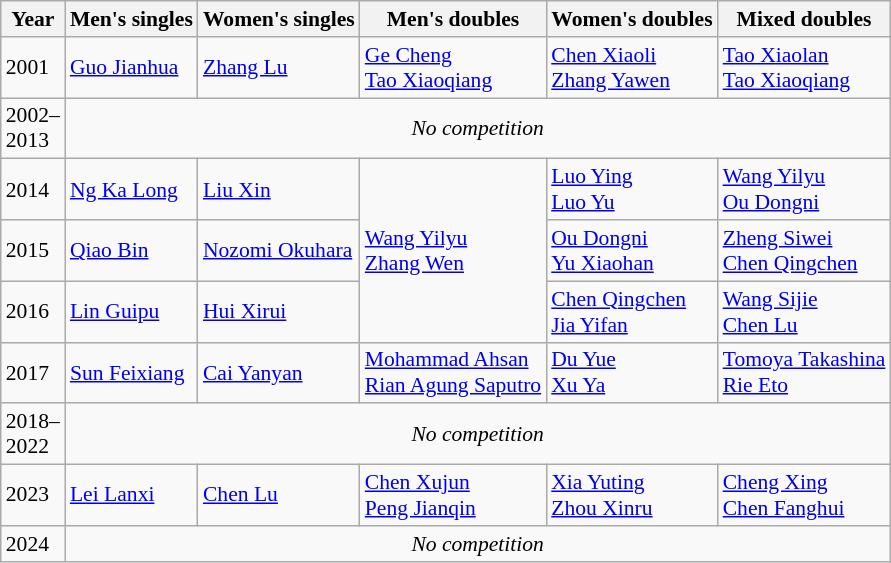<table class=wikitable style="font-size:90%;">
<tr>
<th>Year</th>
<th>Men's singles</th>
<th>Women's singles</th>
<th>Men's doubles</th>
<th>Women's doubles</th>
<th>Mixed doubles</th>
</tr>
<tr>
<td>2001</td>
<td> <a href='#'>Guo Jianhua</a></td>
<td> <a href='#'>Zhang Lu</a></td>
<td> <a href='#'>Ge Cheng</a><br> <a href='#'>Tao Xiaoqiang</a></td>
<td> <a href='#'>Chen Xiaoli</a><br> <a href='#'>Zhang Yawen</a></td>
<td> <a href='#'>Tao Xiaolan</a><br> <a href='#'>Tao Xiaoqiang</a></td>
</tr>
<tr>
<td>2002–<br>2013</td>
<td colspan="5" align="center"><em>No competition</em></td>
</tr>
<tr>
<td>2014</td>
<td> <a href='#'>Ng Ka Long</a></td>
<td> <a href='#'>Liu Xin</a></td>
<td rowspan=3> <a href='#'>Wang Yilyu</a><br> <a href='#'>Zhang Wen</a></td>
<td> <a href='#'>Luo Ying</a><br> <a href='#'>Luo Yu</a></td>
<td> <a href='#'>Wang Yilyu</a><br> <a href='#'>Ou Dongni</a></td>
</tr>
<tr>
<td>2015</td>
<td> <a href='#'>Qiao Bin</a></td>
<td> <a href='#'>Nozomi Okuhara</a></td>
<td> <a href='#'>Ou Dongni</a><br> <a href='#'>Yu Xiaohan</a></td>
<td> <a href='#'>Zheng Siwei</a><br> <a href='#'>Chen Qingchen</a></td>
</tr>
<tr>
<td>2016</td>
<td> <a href='#'>Lin Guipu</a></td>
<td> <a href='#'>Hui Xirui</a></td>
<td> <a href='#'>Chen Qingchen</a><br> <a href='#'>Jia Yifan</a></td>
<td> <a href='#'>Wang Sijie</a><br> <a href='#'>Chen Lu</a></td>
</tr>
<tr>
<td>2017</td>
<td> <a href='#'>Sun Feixiang</a></td>
<td> <a href='#'>Cai Yanyan</a></td>
<td> <a href='#'>Mohammad Ahsan</a><br> <a href='#'>Rian Agung Saputro</a></td>
<td> <a href='#'>Du Yue</a><br> <a href='#'>Xu Ya</a></td>
<td> <a href='#'>Tomoya Takashina</a><br> <a href='#'>Rie Eto</a></td>
</tr>
<tr>
<td>2018–<br>2022</td>
<td colspan="5" align="center"><em>No competition</em></td>
</tr>
<tr>
<td>2023</td>
<td> <a href='#'>Lei Lanxi</a></td>
<td> <a href='#'>Chen Lu</a></td>
<td> <a href='#'>Chen Xujun</a><br> <a href='#'>Peng Jianqin</a></td>
<td> <a href='#'>Xia Yuting</a><br> <a href='#'>Zhou Xinru</a></td>
<td> <a href='#'>Cheng Xing</a><br> <a href='#'>Chen Fanghui</a></td>
</tr>
<tr>
<td>2024</td>
<td colspan="5" align="center"><em>No competition</em></td>
</tr>
</table>
